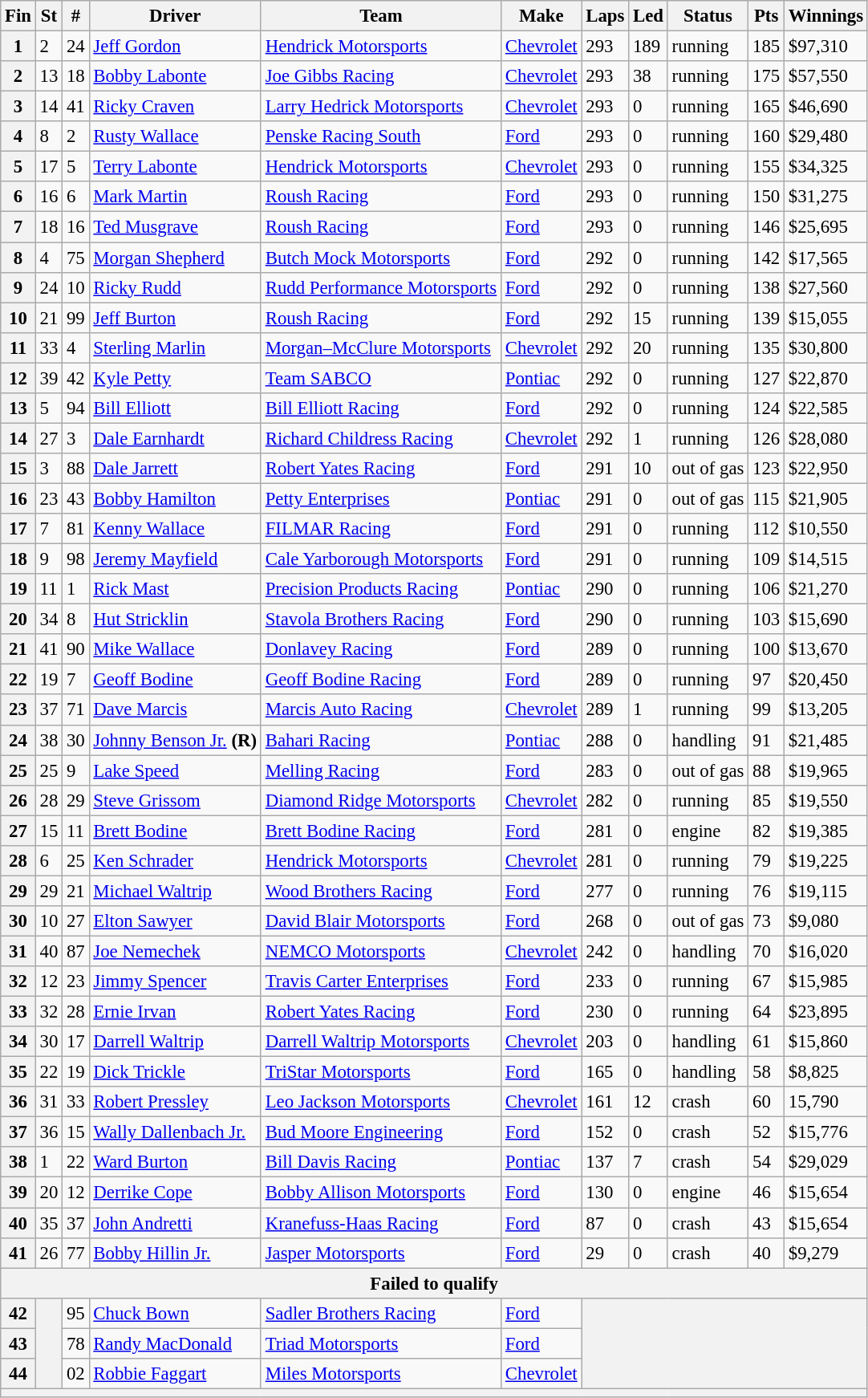<table class="wikitable" style="font-size:95%">
<tr>
<th>Fin</th>
<th>St</th>
<th>#</th>
<th>Driver</th>
<th>Team</th>
<th>Make</th>
<th>Laps</th>
<th>Led</th>
<th>Status</th>
<th>Pts</th>
<th>Winnings</th>
</tr>
<tr>
<th>1</th>
<td>2</td>
<td>24</td>
<td><a href='#'>Jeff Gordon</a></td>
<td><a href='#'>Hendrick Motorsports</a></td>
<td><a href='#'>Chevrolet</a></td>
<td>293</td>
<td>189</td>
<td>running</td>
<td>185</td>
<td>$97,310</td>
</tr>
<tr>
<th>2</th>
<td>13</td>
<td>18</td>
<td><a href='#'>Bobby Labonte</a></td>
<td><a href='#'>Joe Gibbs Racing</a></td>
<td><a href='#'>Chevrolet</a></td>
<td>293</td>
<td>38</td>
<td>running</td>
<td>175</td>
<td>$57,550</td>
</tr>
<tr>
<th>3</th>
<td>14</td>
<td>41</td>
<td><a href='#'>Ricky Craven</a></td>
<td><a href='#'>Larry Hedrick Motorsports</a></td>
<td><a href='#'>Chevrolet</a></td>
<td>293</td>
<td>0</td>
<td>running</td>
<td>165</td>
<td>$46,690</td>
</tr>
<tr>
<th>4</th>
<td>8</td>
<td>2</td>
<td><a href='#'>Rusty Wallace</a></td>
<td><a href='#'>Penske Racing South</a></td>
<td><a href='#'>Ford</a></td>
<td>293</td>
<td>0</td>
<td>running</td>
<td>160</td>
<td>$29,480</td>
</tr>
<tr>
<th>5</th>
<td>17</td>
<td>5</td>
<td><a href='#'>Terry Labonte</a></td>
<td><a href='#'>Hendrick Motorsports</a></td>
<td><a href='#'>Chevrolet</a></td>
<td>293</td>
<td>0</td>
<td>running</td>
<td>155</td>
<td>$34,325</td>
</tr>
<tr>
<th>6</th>
<td>16</td>
<td>6</td>
<td><a href='#'>Mark Martin</a></td>
<td><a href='#'>Roush Racing</a></td>
<td><a href='#'>Ford</a></td>
<td>293</td>
<td>0</td>
<td>running</td>
<td>150</td>
<td>$31,275</td>
</tr>
<tr>
<th>7</th>
<td>18</td>
<td>16</td>
<td><a href='#'>Ted Musgrave</a></td>
<td><a href='#'>Roush Racing</a></td>
<td><a href='#'>Ford</a></td>
<td>293</td>
<td>0</td>
<td>running</td>
<td>146</td>
<td>$25,695</td>
</tr>
<tr>
<th>8</th>
<td>4</td>
<td>75</td>
<td><a href='#'>Morgan Shepherd</a></td>
<td><a href='#'>Butch Mock Motorsports</a></td>
<td><a href='#'>Ford</a></td>
<td>292</td>
<td>0</td>
<td>running</td>
<td>142</td>
<td>$17,565</td>
</tr>
<tr>
<th>9</th>
<td>24</td>
<td>10</td>
<td><a href='#'>Ricky Rudd</a></td>
<td><a href='#'>Rudd Performance Motorsports</a></td>
<td><a href='#'>Ford</a></td>
<td>292</td>
<td>0</td>
<td>running</td>
<td>138</td>
<td>$27,560</td>
</tr>
<tr>
<th>10</th>
<td>21</td>
<td>99</td>
<td><a href='#'>Jeff Burton</a></td>
<td><a href='#'>Roush Racing</a></td>
<td><a href='#'>Ford</a></td>
<td>292</td>
<td>15</td>
<td>running</td>
<td>139</td>
<td>$15,055</td>
</tr>
<tr>
<th>11</th>
<td>33</td>
<td>4</td>
<td><a href='#'>Sterling Marlin</a></td>
<td><a href='#'>Morgan–McClure Motorsports</a></td>
<td><a href='#'>Chevrolet</a></td>
<td>292</td>
<td>20</td>
<td>running</td>
<td>135</td>
<td>$30,800</td>
</tr>
<tr>
<th>12</th>
<td>39</td>
<td>42</td>
<td><a href='#'>Kyle Petty</a></td>
<td><a href='#'>Team SABCO</a></td>
<td><a href='#'>Pontiac</a></td>
<td>292</td>
<td>0</td>
<td>running</td>
<td>127</td>
<td>$22,870</td>
</tr>
<tr>
<th>13</th>
<td>5</td>
<td>94</td>
<td><a href='#'>Bill Elliott</a></td>
<td><a href='#'>Bill Elliott Racing</a></td>
<td><a href='#'>Ford</a></td>
<td>292</td>
<td>0</td>
<td>running</td>
<td>124</td>
<td>$22,585</td>
</tr>
<tr>
<th>14</th>
<td>27</td>
<td>3</td>
<td><a href='#'>Dale Earnhardt</a></td>
<td><a href='#'>Richard Childress Racing</a></td>
<td><a href='#'>Chevrolet</a></td>
<td>292</td>
<td>1</td>
<td>running</td>
<td>126</td>
<td>$28,080</td>
</tr>
<tr>
<th>15</th>
<td>3</td>
<td>88</td>
<td><a href='#'>Dale Jarrett</a></td>
<td><a href='#'>Robert Yates Racing</a></td>
<td><a href='#'>Ford</a></td>
<td>291</td>
<td>10</td>
<td>out of gas</td>
<td>123</td>
<td>$22,950</td>
</tr>
<tr>
<th>16</th>
<td>23</td>
<td>43</td>
<td><a href='#'>Bobby Hamilton</a></td>
<td><a href='#'>Petty Enterprises</a></td>
<td><a href='#'>Pontiac</a></td>
<td>291</td>
<td>0</td>
<td>out of gas</td>
<td>115</td>
<td>$21,905</td>
</tr>
<tr>
<th>17</th>
<td>7</td>
<td>81</td>
<td><a href='#'>Kenny Wallace</a></td>
<td><a href='#'>FILMAR Racing</a></td>
<td><a href='#'>Ford</a></td>
<td>291</td>
<td>0</td>
<td>running</td>
<td>112</td>
<td>$10,550</td>
</tr>
<tr>
<th>18</th>
<td>9</td>
<td>98</td>
<td><a href='#'>Jeremy Mayfield</a></td>
<td><a href='#'>Cale Yarborough Motorsports</a></td>
<td><a href='#'>Ford</a></td>
<td>291</td>
<td>0</td>
<td>running</td>
<td>109</td>
<td>$14,515</td>
</tr>
<tr>
<th>19</th>
<td>11</td>
<td>1</td>
<td><a href='#'>Rick Mast</a></td>
<td><a href='#'>Precision Products Racing</a></td>
<td><a href='#'>Pontiac</a></td>
<td>290</td>
<td>0</td>
<td>running</td>
<td>106</td>
<td>$21,270</td>
</tr>
<tr>
<th>20</th>
<td>34</td>
<td>8</td>
<td><a href='#'>Hut Stricklin</a></td>
<td><a href='#'>Stavola Brothers Racing</a></td>
<td><a href='#'>Ford</a></td>
<td>290</td>
<td>0</td>
<td>running</td>
<td>103</td>
<td>$15,690</td>
</tr>
<tr>
<th>21</th>
<td>41</td>
<td>90</td>
<td><a href='#'>Mike Wallace</a></td>
<td><a href='#'>Donlavey Racing</a></td>
<td><a href='#'>Ford</a></td>
<td>289</td>
<td>0</td>
<td>running</td>
<td>100</td>
<td>$13,670</td>
</tr>
<tr>
<th>22</th>
<td>19</td>
<td>7</td>
<td><a href='#'>Geoff Bodine</a></td>
<td><a href='#'>Geoff Bodine Racing</a></td>
<td><a href='#'>Ford</a></td>
<td>289</td>
<td>0</td>
<td>running</td>
<td>97</td>
<td>$20,450</td>
</tr>
<tr>
<th>23</th>
<td>37</td>
<td>71</td>
<td><a href='#'>Dave Marcis</a></td>
<td><a href='#'>Marcis Auto Racing</a></td>
<td><a href='#'>Chevrolet</a></td>
<td>289</td>
<td>1</td>
<td>running</td>
<td>99</td>
<td>$13,205</td>
</tr>
<tr>
<th>24</th>
<td>38</td>
<td>30</td>
<td><a href='#'>Johnny Benson Jr.</a> <strong>(R)</strong></td>
<td><a href='#'>Bahari Racing</a></td>
<td><a href='#'>Pontiac</a></td>
<td>288</td>
<td>0</td>
<td>handling</td>
<td>91</td>
<td>$21,485</td>
</tr>
<tr>
<th>25</th>
<td>25</td>
<td>9</td>
<td><a href='#'>Lake Speed</a></td>
<td><a href='#'>Melling Racing</a></td>
<td><a href='#'>Ford</a></td>
<td>283</td>
<td>0</td>
<td>out of gas</td>
<td>88</td>
<td>$19,965</td>
</tr>
<tr>
<th>26</th>
<td>28</td>
<td>29</td>
<td><a href='#'>Steve Grissom</a></td>
<td><a href='#'>Diamond Ridge Motorsports</a></td>
<td><a href='#'>Chevrolet</a></td>
<td>282</td>
<td>0</td>
<td>running</td>
<td>85</td>
<td>$19,550</td>
</tr>
<tr>
<th>27</th>
<td>15</td>
<td>11</td>
<td><a href='#'>Brett Bodine</a></td>
<td><a href='#'>Brett Bodine Racing</a></td>
<td><a href='#'>Ford</a></td>
<td>281</td>
<td>0</td>
<td>engine</td>
<td>82</td>
<td>$19,385</td>
</tr>
<tr>
<th>28</th>
<td>6</td>
<td>25</td>
<td><a href='#'>Ken Schrader</a></td>
<td><a href='#'>Hendrick Motorsports</a></td>
<td><a href='#'>Chevrolet</a></td>
<td>281</td>
<td>0</td>
<td>running</td>
<td>79</td>
<td>$19,225</td>
</tr>
<tr>
<th>29</th>
<td>29</td>
<td>21</td>
<td><a href='#'>Michael Waltrip</a></td>
<td><a href='#'>Wood Brothers Racing</a></td>
<td><a href='#'>Ford</a></td>
<td>277</td>
<td>0</td>
<td>running</td>
<td>76</td>
<td>$19,115</td>
</tr>
<tr>
<th>30</th>
<td>10</td>
<td>27</td>
<td><a href='#'>Elton Sawyer</a></td>
<td><a href='#'>David Blair Motorsports</a></td>
<td><a href='#'>Ford</a></td>
<td>268</td>
<td>0</td>
<td>out of gas</td>
<td>73</td>
<td>$9,080</td>
</tr>
<tr>
<th>31</th>
<td>40</td>
<td>87</td>
<td><a href='#'>Joe Nemechek</a></td>
<td><a href='#'>NEMCO Motorsports</a></td>
<td><a href='#'>Chevrolet</a></td>
<td>242</td>
<td>0</td>
<td>handling</td>
<td>70</td>
<td>$16,020</td>
</tr>
<tr>
<th>32</th>
<td>12</td>
<td>23</td>
<td><a href='#'>Jimmy Spencer</a></td>
<td><a href='#'>Travis Carter Enterprises</a></td>
<td><a href='#'>Ford</a></td>
<td>233</td>
<td>0</td>
<td>running</td>
<td>67</td>
<td>$15,985</td>
</tr>
<tr>
<th>33</th>
<td>32</td>
<td>28</td>
<td><a href='#'>Ernie Irvan</a></td>
<td><a href='#'>Robert Yates Racing</a></td>
<td><a href='#'>Ford</a></td>
<td>230</td>
<td>0</td>
<td>running</td>
<td>64</td>
<td>$23,895</td>
</tr>
<tr>
<th>34</th>
<td>30</td>
<td>17</td>
<td><a href='#'>Darrell Waltrip</a></td>
<td><a href='#'>Darrell Waltrip Motorsports</a></td>
<td><a href='#'>Chevrolet</a></td>
<td>203</td>
<td>0</td>
<td>handling</td>
<td>61</td>
<td>$15,860</td>
</tr>
<tr>
<th>35</th>
<td>22</td>
<td>19</td>
<td><a href='#'>Dick Trickle</a></td>
<td><a href='#'>TriStar Motorsports</a></td>
<td><a href='#'>Ford</a></td>
<td>165</td>
<td>0</td>
<td>handling</td>
<td>58</td>
<td>$8,825</td>
</tr>
<tr>
<th>36</th>
<td>31</td>
<td>33</td>
<td><a href='#'>Robert Pressley</a></td>
<td><a href='#'>Leo Jackson Motorsports</a></td>
<td><a href='#'>Chevrolet</a></td>
<td>161</td>
<td>12</td>
<td>crash</td>
<td>60</td>
<td>15,790</td>
</tr>
<tr>
<th>37</th>
<td>36</td>
<td>15</td>
<td><a href='#'>Wally Dallenbach Jr.</a></td>
<td><a href='#'>Bud Moore Engineering</a></td>
<td><a href='#'>Ford</a></td>
<td>152</td>
<td>0</td>
<td>crash</td>
<td>52</td>
<td>$15,776</td>
</tr>
<tr>
<th>38</th>
<td>1</td>
<td>22</td>
<td><a href='#'>Ward Burton</a></td>
<td><a href='#'>Bill Davis Racing</a></td>
<td><a href='#'>Pontiac</a></td>
<td>137</td>
<td>7</td>
<td>crash</td>
<td>54</td>
<td>$29,029</td>
</tr>
<tr>
<th>39</th>
<td>20</td>
<td>12</td>
<td><a href='#'>Derrike Cope</a></td>
<td><a href='#'>Bobby Allison Motorsports</a></td>
<td><a href='#'>Ford</a></td>
<td>130</td>
<td>0</td>
<td>engine</td>
<td>46</td>
<td>$15,654</td>
</tr>
<tr>
<th>40</th>
<td>35</td>
<td>37</td>
<td><a href='#'>John Andretti</a></td>
<td><a href='#'>Kranefuss-Haas Racing</a></td>
<td><a href='#'>Ford</a></td>
<td>87</td>
<td>0</td>
<td>crash</td>
<td>43</td>
<td>$15,654</td>
</tr>
<tr>
<th>41</th>
<td>26</td>
<td>77</td>
<td><a href='#'>Bobby Hillin Jr.</a></td>
<td><a href='#'>Jasper Motorsports</a></td>
<td><a href='#'>Ford</a></td>
<td>29</td>
<td>0</td>
<td>crash</td>
<td>40</td>
<td>$9,279</td>
</tr>
<tr>
<th colspan="11">Failed to qualify</th>
</tr>
<tr>
<th>42</th>
<th rowspan="3"></th>
<td>95</td>
<td><a href='#'>Chuck Bown</a></td>
<td><a href='#'>Sadler Brothers Racing</a></td>
<td><a href='#'>Ford</a></td>
<th colspan="5" rowspan="3"></th>
</tr>
<tr>
<th>43</th>
<td>78</td>
<td><a href='#'>Randy MacDonald</a></td>
<td><a href='#'>Triad Motorsports</a></td>
<td><a href='#'>Ford</a></td>
</tr>
<tr>
<th>44</th>
<td>02</td>
<td><a href='#'>Robbie Faggart</a></td>
<td><a href='#'>Miles Motorsports</a></td>
<td><a href='#'>Chevrolet</a></td>
</tr>
<tr>
<th colspan="11"></th>
</tr>
</table>
